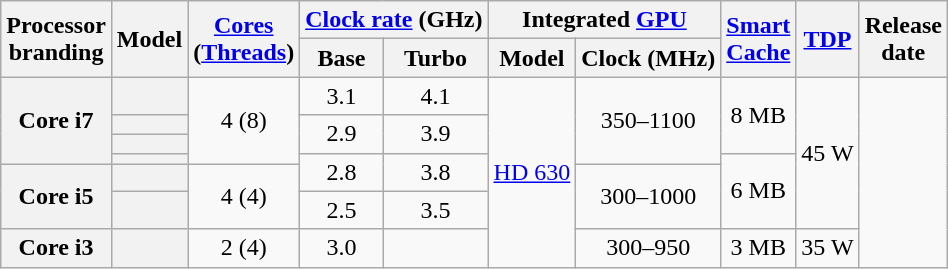<table class="wikitable sortable nowrap" style="text-align: center;">
<tr>
<th class="unsortable" rowspan="2">Processor<br>branding</th>
<th rowspan="2">Model</th>
<th class="unsortable" rowspan="2"><a href='#'>Cores</a><br>(<a href='#'>Threads</a>)</th>
<th colspan="2"><a href='#'>Clock rate</a> (GHz)</th>
<th colspan="2">Integrated <a href='#'>GPU</a></th>
<th class="unsortable" rowspan="2"><a href='#'>Smart<br>Cache</a></th>
<th rowspan="2"><a href='#'>TDP</a></th>
<th rowspan="2">Release<br>date</th>
</tr>
<tr>
<th class="unsortable">Base</th>
<th class="unsortable">Turbo</th>
<th class="unsortable">Model</th>
<th class="unsortable">Clock (MHz)</th>
</tr>
<tr>
<th rowspan=4>Core i7</th>
<th style="text-align:left;" data-sort-value="sku7"></th>
<td rowspan=4>4 (8)</td>
<td>3.1</td>
<td>4.1</td>
<td rowspan=7><a href='#'>HD 630</a></td>
<td rowspan=4>350–1100</td>
<td rowspan=3>8 MB</td>
<td rowspan=6>45 W</td>
<td rowspan=7></td>
</tr>
<tr>
<th style="text-align:left;" data-sort-value="sku6"></th>
<td rowspan=2>2.9</td>
<td rowspan=2>3.9</td>
</tr>
<tr>
<th style="text-align:left;" data-sort-value="sku5"></th>
</tr>
<tr>
<th style="text-align:left;" data-sort-value="sku4"></th>
<td rowspan=2>2.8</td>
<td rowspan=2>3.8</td>
<td rowspan=3>6 MB</td>
</tr>
<tr>
<th rowspan=2>Core i5</th>
<th style="text-align:left;" data-sort-value="sku3"></th>
<td rowspan=2>4 (4)</td>
<td rowspan=2>300–1000</td>
</tr>
<tr>
<th style="text-align:left;" data-sort-value="sku2"></th>
<td>2.5</td>
<td>3.5</td>
</tr>
<tr>
<th rowspan=1>Core i3</th>
<th style="text-align:left;" data-sort-value="sku1"></th>
<td>2 (4)</td>
<td>3.0</td>
<td></td>
<td>300–950</td>
<td>3 MB</td>
<td>35 W</td>
</tr>
</table>
